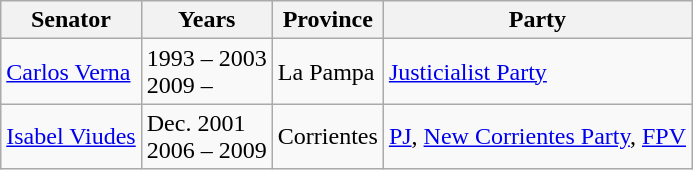<table class=wikitable>
<tr>
<th>Senator</th>
<th>Years</th>
<th>Province</th>
<th>Party</th>
</tr>
<tr>
<td><a href='#'>Carlos Verna</a></td>
<td>1993 – 2003<br>2009 –</td>
<td>La Pampa</td>
<td><a href='#'>Justicialist Party</a></td>
</tr>
<tr>
<td><a href='#'>Isabel Viudes</a></td>
<td>Dec. 2001<br>2006 – 2009</td>
<td>Corrientes</td>
<td><a href='#'>PJ</a>, <a href='#'>New Corrientes Party</a>, <a href='#'>FPV</a></td>
</tr>
</table>
